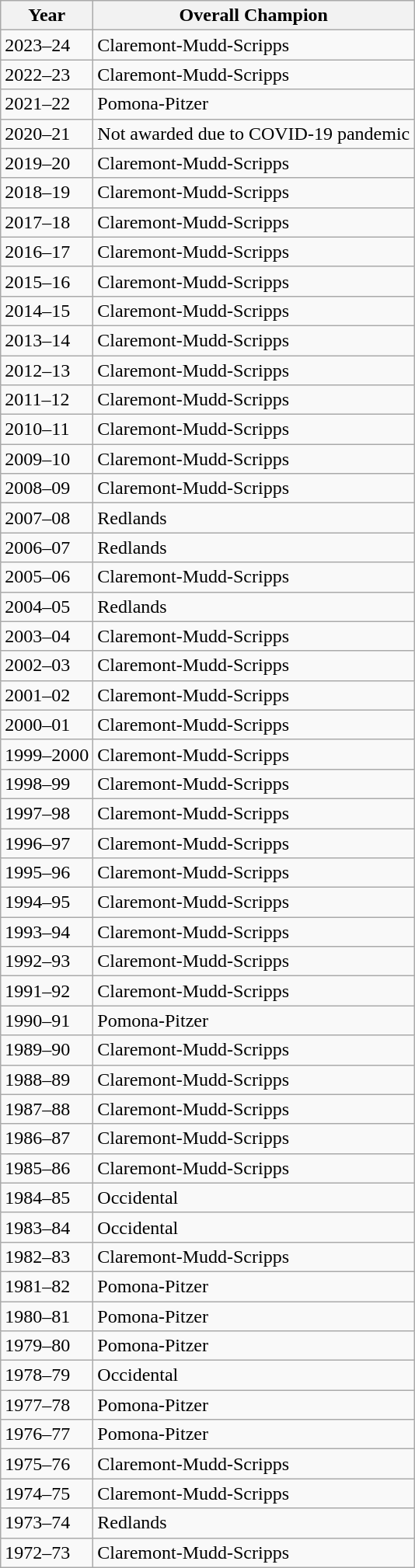<table class="wikitable">
<tr>
<th>Year</th>
<th>Overall Champion</th>
</tr>
<tr>
<td>2023–24</td>
<td>Claremont-Mudd-Scripps</td>
</tr>
<tr>
<td>2022–23</td>
<td>Claremont-Mudd-Scripps</td>
</tr>
<tr>
<td>2021–22</td>
<td>Pomona-Pitzer</td>
</tr>
<tr>
<td>2020–21</td>
<td>Not awarded due to COVID-19 pandemic</td>
</tr>
<tr>
<td>2019–20</td>
<td>Claremont-Mudd-Scripps</td>
</tr>
<tr>
<td>2018–19</td>
<td>Claremont-Mudd-Scripps</td>
</tr>
<tr>
<td>2017–18</td>
<td>Claremont-Mudd-Scripps</td>
</tr>
<tr>
<td>2016–17</td>
<td>Claremont-Mudd-Scripps</td>
</tr>
<tr>
<td>2015–16</td>
<td>Claremont-Mudd-Scripps</td>
</tr>
<tr>
<td>2014–15</td>
<td>Claremont-Mudd-Scripps</td>
</tr>
<tr>
<td>2013–14</td>
<td>Claremont-Mudd-Scripps</td>
</tr>
<tr>
<td>2012–13</td>
<td>Claremont-Mudd-Scripps</td>
</tr>
<tr>
<td>2011–12</td>
<td>Claremont-Mudd-Scripps</td>
</tr>
<tr>
<td>2010–11</td>
<td>Claremont-Mudd-Scripps</td>
</tr>
<tr>
<td>2009–10</td>
<td>Claremont-Mudd-Scripps</td>
</tr>
<tr>
<td>2008–09</td>
<td>Claremont-Mudd-Scripps</td>
</tr>
<tr>
<td>2007–08</td>
<td>Redlands</td>
</tr>
<tr>
<td>2006–07</td>
<td>Redlands</td>
</tr>
<tr>
<td>2005–06</td>
<td>Claremont-Mudd-Scripps</td>
</tr>
<tr>
<td>2004–05</td>
<td>Redlands</td>
</tr>
<tr>
<td>2003–04</td>
<td>Claremont-Mudd-Scripps</td>
</tr>
<tr>
<td>2002–03</td>
<td>Claremont-Mudd-Scripps</td>
</tr>
<tr>
<td>2001–02</td>
<td>Claremont-Mudd-Scripps</td>
</tr>
<tr>
<td>2000–01</td>
<td>Claremont-Mudd-Scripps</td>
</tr>
<tr>
<td>1999–2000</td>
<td>Claremont-Mudd-Scripps</td>
</tr>
<tr>
<td>1998–99</td>
<td>Claremont-Mudd-Scripps</td>
</tr>
<tr>
<td>1997–98</td>
<td>Claremont-Mudd-Scripps</td>
</tr>
<tr>
<td>1996–97</td>
<td>Claremont-Mudd-Scripps</td>
</tr>
<tr>
<td>1995–96</td>
<td>Claremont-Mudd-Scripps</td>
</tr>
<tr>
<td>1994–95</td>
<td>Claremont-Mudd-Scripps</td>
</tr>
<tr>
<td>1993–94</td>
<td>Claremont-Mudd-Scripps</td>
</tr>
<tr>
<td>1992–93</td>
<td>Claremont-Mudd-Scripps</td>
</tr>
<tr>
<td>1991–92</td>
<td>Claremont-Mudd-Scripps</td>
</tr>
<tr>
<td>1990–91</td>
<td>Pomona-Pitzer</td>
</tr>
<tr>
<td>1989–90</td>
<td>Claremont-Mudd-Scripps</td>
</tr>
<tr>
<td>1988–89</td>
<td>Claremont-Mudd-Scripps</td>
</tr>
<tr>
<td>1987–88</td>
<td>Claremont-Mudd-Scripps</td>
</tr>
<tr>
<td>1986–87</td>
<td>Claremont-Mudd-Scripps</td>
</tr>
<tr>
<td>1985–86</td>
<td>Claremont-Mudd-Scripps</td>
</tr>
<tr>
<td>1984–85</td>
<td>Occidental</td>
</tr>
<tr>
<td>1983–84</td>
<td>Occidental</td>
</tr>
<tr>
<td>1982–83</td>
<td>Claremont-Mudd-Scripps</td>
</tr>
<tr>
<td>1981–82</td>
<td>Pomona-Pitzer</td>
</tr>
<tr>
<td>1980–81</td>
<td>Pomona-Pitzer</td>
</tr>
<tr>
<td>1979–80</td>
<td>Pomona-Pitzer</td>
</tr>
<tr>
<td>1978–79</td>
<td>Occidental</td>
</tr>
<tr>
<td>1977–78</td>
<td>Pomona-Pitzer</td>
</tr>
<tr>
<td>1976–77</td>
<td>Pomona-Pitzer</td>
</tr>
<tr>
<td>1975–76</td>
<td>Claremont-Mudd-Scripps</td>
</tr>
<tr>
<td>1974–75</td>
<td>Claremont-Mudd-Scripps</td>
</tr>
<tr>
<td>1973–74</td>
<td>Redlands</td>
</tr>
<tr>
<td>1972–73</td>
<td>Claremont-Mudd-Scripps</td>
</tr>
</table>
